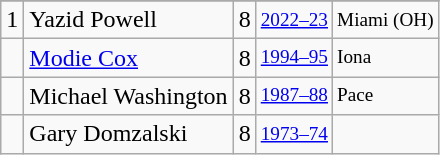<table class="wikitable">
<tr>
</tr>
<tr>
<td>1</td>
<td>Yazid Powell</td>
<td>8</td>
<td style="font-size:80%;"><a href='#'>2022–23</a></td>
<td style="font-size:80%;">Miami (OH)</td>
</tr>
<tr>
<td></td>
<td><a href='#'>Modie Cox</a></td>
<td>8</td>
<td style="font-size:80%;"><a href='#'>1994–95</a></td>
<td style="font-size:80%;">Iona</td>
</tr>
<tr>
<td></td>
<td>Michael Washington</td>
<td>8</td>
<td style="font-size:80%;"><a href='#'>1987–88</a></td>
<td style="font-size:80%;">Pace</td>
</tr>
<tr>
<td></td>
<td>Gary Domzalski</td>
<td>8</td>
<td style="font-size:80%;"><a href='#'>1973–74</a></td>
<td style="font-size:80%;"></td>
</tr>
</table>
